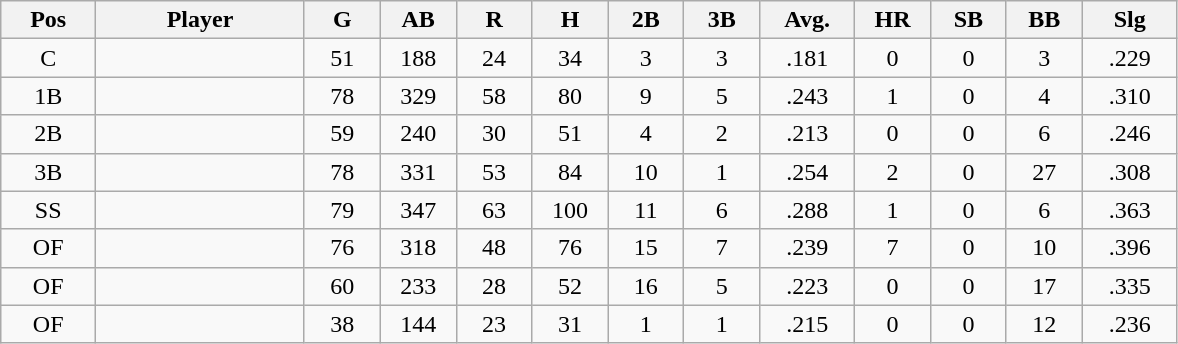<table class="wikitable sortable">
<tr>
<th bgcolor="#DDDDFF" width="5%">Pos</th>
<th bgcolor="#DDDDFF" width="11%">Player</th>
<th bgcolor="#DDDDFF" width="4%">G</th>
<th bgcolor="#DDDDFF" width="4%">AB</th>
<th bgcolor="#DDDDFF" width="4%">R</th>
<th bgcolor="#DDDDFF" width="4%">H</th>
<th bgcolor="#DDDDFF" width="4%">2B</th>
<th bgcolor="#DDDDFF" width="4%">3B</th>
<th bgcolor="#DDDDFF" width="5%">Avg.</th>
<th bgcolor="#DDDDFF" width="4%">HR</th>
<th bgcolor="#DDDDFF" width="4%">SB</th>
<th bgcolor="#DDDDFF" width="4%">BB</th>
<th bgcolor="#DDDDFF" width="5%">Slg</th>
</tr>
<tr align ="center">
<td>C</td>
<td></td>
<td>51</td>
<td>188</td>
<td>24</td>
<td>34</td>
<td>3</td>
<td>3</td>
<td>.181</td>
<td>0</td>
<td>0</td>
<td>3</td>
<td>.229</td>
</tr>
<tr align ="center">
<td>1B</td>
<td></td>
<td>78</td>
<td>329</td>
<td>58</td>
<td>80</td>
<td>9</td>
<td>5</td>
<td>.243</td>
<td>1</td>
<td>0</td>
<td>4</td>
<td>.310</td>
</tr>
<tr align ="center">
<td>2B</td>
<td></td>
<td>59</td>
<td>240</td>
<td>30</td>
<td>51</td>
<td>4</td>
<td>2</td>
<td>.213</td>
<td>0</td>
<td>0</td>
<td>6</td>
<td>.246</td>
</tr>
<tr align ="center">
<td>3B</td>
<td></td>
<td>78</td>
<td>331</td>
<td>53</td>
<td>84</td>
<td>10</td>
<td>1</td>
<td>.254</td>
<td>2</td>
<td>0</td>
<td>27</td>
<td>.308</td>
</tr>
<tr align ="center">
<td>SS</td>
<td></td>
<td>79</td>
<td>347</td>
<td>63</td>
<td>100</td>
<td>11</td>
<td>6</td>
<td>.288</td>
<td>1</td>
<td>0</td>
<td>6</td>
<td>.363</td>
</tr>
<tr align ="center">
<td>OF</td>
<td></td>
<td>76</td>
<td>318</td>
<td>48</td>
<td>76</td>
<td>15</td>
<td>7</td>
<td>.239</td>
<td>7</td>
<td>0</td>
<td>10</td>
<td>.396</td>
</tr>
<tr align ="center">
<td>OF</td>
<td></td>
<td>60</td>
<td>233</td>
<td>28</td>
<td>52</td>
<td>16</td>
<td>5</td>
<td>.223</td>
<td>0</td>
<td>0</td>
<td>17</td>
<td>.335</td>
</tr>
<tr align ="center">
<td>OF</td>
<td></td>
<td>38</td>
<td>144</td>
<td>23</td>
<td>31</td>
<td>1</td>
<td>1</td>
<td>.215</td>
<td>0</td>
<td>0</td>
<td>12</td>
<td>.236</td>
</tr>
</table>
